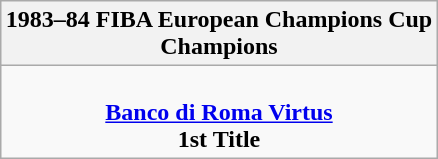<table class=wikitable style="text-align:center; margin:auto">
<tr>
<th>1983–84 FIBA European Champions Cup<br>Champions</th>
</tr>
<tr>
<td> <br> <strong><a href='#'>Banco di Roma Virtus</a></strong> <br> <strong>1st Title</strong></td>
</tr>
</table>
